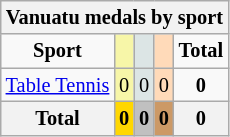<table class="wikitable" style="font-size:85%;float:center;text-align:center">
<tr>
<th colspan="5"><strong>Vanuatu medals by sport</strong></th>
</tr>
<tr align="center">
<td><strong>Sport</strong></td>
<td bgcolor="#f7f6a8"></td>
<td bgcolor="#dce5e5"></td>
<td bgcolor="#ffdab9"></td>
<td><strong>Total</strong></td>
</tr>
<tr align="center">
<td align="left"><a href='#'>Table Tennis</a></td>
<td bgcolor="#f7f6a8">0</td>
<td bgcolor="#dce5e5">0</td>
<td bgcolor="#ffdab9">0</td>
<td><strong>0</strong></td>
</tr>
<tr align="center">
<th bgcolor="#efefef"><strong>Total</strong></th>
<th style="background:gold;"><strong>0</strong></th>
<th style="background:silver;"><strong>0</strong></th>
<th style="background:#c96;"><strong>0</strong></th>
<th><strong>0</strong></th>
</tr>
</table>
